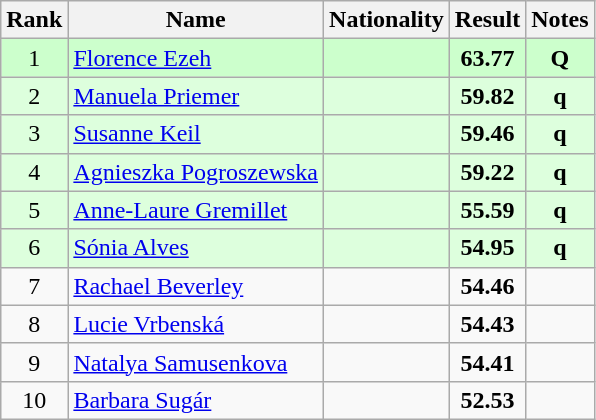<table class="wikitable sortable" style="text-align:center">
<tr>
<th>Rank</th>
<th>Name</th>
<th>Nationality</th>
<th>Result</th>
<th>Notes</th>
</tr>
<tr bgcolor=ccffcc>
<td>1</td>
<td align=left><a href='#'>Florence Ezeh</a></td>
<td align=left></td>
<td><strong>63.77</strong></td>
<td><strong>Q</strong></td>
</tr>
<tr bgcolor=ddffdd>
<td>2</td>
<td align=left><a href='#'>Manuela Priemer</a></td>
<td align=left></td>
<td><strong>59.82</strong></td>
<td><strong>q</strong></td>
</tr>
<tr bgcolor=ddffdd>
<td>3</td>
<td align=left><a href='#'>Susanne Keil</a></td>
<td align=left></td>
<td><strong>59.46</strong></td>
<td><strong>q</strong></td>
</tr>
<tr bgcolor=ddffdd>
<td>4</td>
<td align=left><a href='#'>Agnieszka Pogroszewska</a></td>
<td align=left></td>
<td><strong>59.22</strong></td>
<td><strong>q</strong></td>
</tr>
<tr bgcolor=ddffdd>
<td>5</td>
<td align=left><a href='#'>Anne-Laure Gremillet</a></td>
<td align=left></td>
<td><strong>55.59</strong></td>
<td><strong>q</strong></td>
</tr>
<tr bgcolor=ddffdd>
<td>6</td>
<td align=left><a href='#'>Sónia Alves</a></td>
<td align=left></td>
<td><strong>54.95</strong></td>
<td><strong>q</strong></td>
</tr>
<tr>
<td>7</td>
<td align=left><a href='#'>Rachael Beverley</a></td>
<td align=left></td>
<td><strong>54.46</strong></td>
<td></td>
</tr>
<tr>
<td>8</td>
<td align=left><a href='#'>Lucie Vrbenská</a></td>
<td align=left></td>
<td><strong>54.43</strong></td>
<td></td>
</tr>
<tr>
<td>9</td>
<td align=left><a href='#'>Natalya Samusenkova</a></td>
<td align=left></td>
<td><strong>54.41</strong></td>
<td></td>
</tr>
<tr>
<td>10</td>
<td align=left><a href='#'>Barbara Sugár</a></td>
<td align=left></td>
<td><strong>52.53</strong></td>
<td></td>
</tr>
</table>
